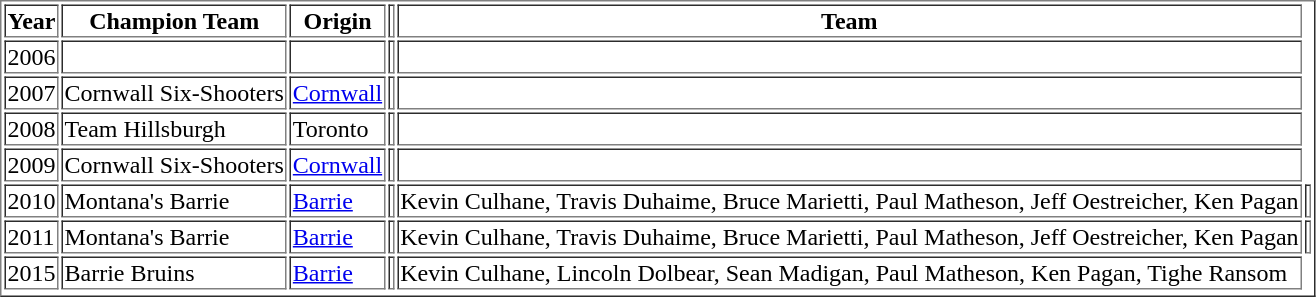<table border=1>
<tr>
<th>Year</th>
<th>Champion Team</th>
<th>Origin</th>
<th></th>
<th>Team</th>
</tr>
<tr>
<td>2006</td>
<td></td>
<td></td>
<td></td>
<td></td>
</tr>
<tr>
<td>2007</td>
<td>Cornwall Six-Shooters</td>
<td><a href='#'>Cornwall</a></td>
<td></td>
<td></td>
</tr>
<tr>
<td>2008</td>
<td>Team Hillsburgh</td>
<td>Toronto</td>
<td></td>
<td></td>
</tr>
<tr>
<td>2009</td>
<td>Cornwall Six-Shooters</td>
<td><a href='#'>Cornwall</a></td>
<td></td>
<td></td>
</tr>
<tr>
<td>2010</td>
<td>Montana's Barrie</td>
<td><a href='#'>Barrie</a></td>
<td></td>
<td>Kevin Culhane, Travis Duhaime, Bruce Marietti, Paul Matheson, Jeff Oestreicher, Ken Pagan</td>
<td></td>
</tr>
<tr>
<td>2011</td>
<td>Montana's Barrie</td>
<td><a href='#'>Barrie</a></td>
<td></td>
<td>Kevin Culhane, Travis Duhaime, Bruce Marietti, Paul Matheson, Jeff Oestreicher, Ken Pagan</td>
<td></td>
</tr>
<tr>
<td>2015</td>
<td>Barrie Bruins</td>
<td><a href='#'>Barrie</a></td>
<td></td>
<td>Kevin Culhane, Lincoln Dolbear, Sean Madigan, Paul Matheson, Ken Pagan, Tighe Ransom</td>
</tr>
<tr>
</tr>
</table>
